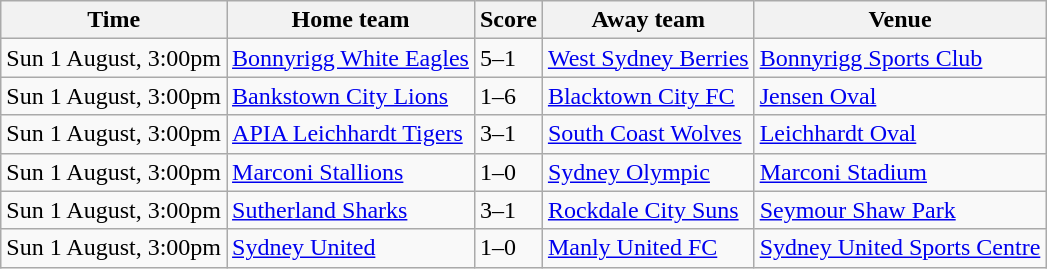<table class="wikitable">
<tr>
<th>Time</th>
<th>Home team</th>
<th>Score</th>
<th>Away team</th>
<th>Venue</th>
</tr>
<tr>
<td>Sun 1 August, 3:00pm</td>
<td><a href='#'>Bonnyrigg White Eagles</a></td>
<td>5–1</td>
<td><a href='#'>West Sydney Berries</a></td>
<td><a href='#'>Bonnyrigg Sports Club</a></td>
</tr>
<tr>
<td>Sun 1 August, 3:00pm</td>
<td><a href='#'>Bankstown City Lions</a></td>
<td>1–6</td>
<td><a href='#'>Blacktown City FC</a></td>
<td><a href='#'>Jensen Oval</a></td>
</tr>
<tr>
<td>Sun 1 August, 3:00pm</td>
<td><a href='#'>APIA Leichhardt Tigers</a></td>
<td>3–1</td>
<td><a href='#'>South Coast Wolves</a></td>
<td><a href='#'>Leichhardt Oval</a></td>
</tr>
<tr>
<td>Sun 1 August, 3:00pm</td>
<td><a href='#'>Marconi Stallions</a></td>
<td>1–0</td>
<td><a href='#'>Sydney Olympic</a></td>
<td><a href='#'>Marconi Stadium</a></td>
</tr>
<tr>
<td>Sun 1 August, 3:00pm</td>
<td><a href='#'>Sutherland Sharks</a></td>
<td>3–1</td>
<td><a href='#'>Rockdale City Suns</a></td>
<td><a href='#'>Seymour Shaw Park</a></td>
</tr>
<tr>
<td>Sun 1 August, 3:00pm</td>
<td><a href='#'>Sydney United</a></td>
<td>1–0</td>
<td><a href='#'>Manly United FC</a></td>
<td><a href='#'>Sydney United Sports Centre</a></td>
</tr>
</table>
